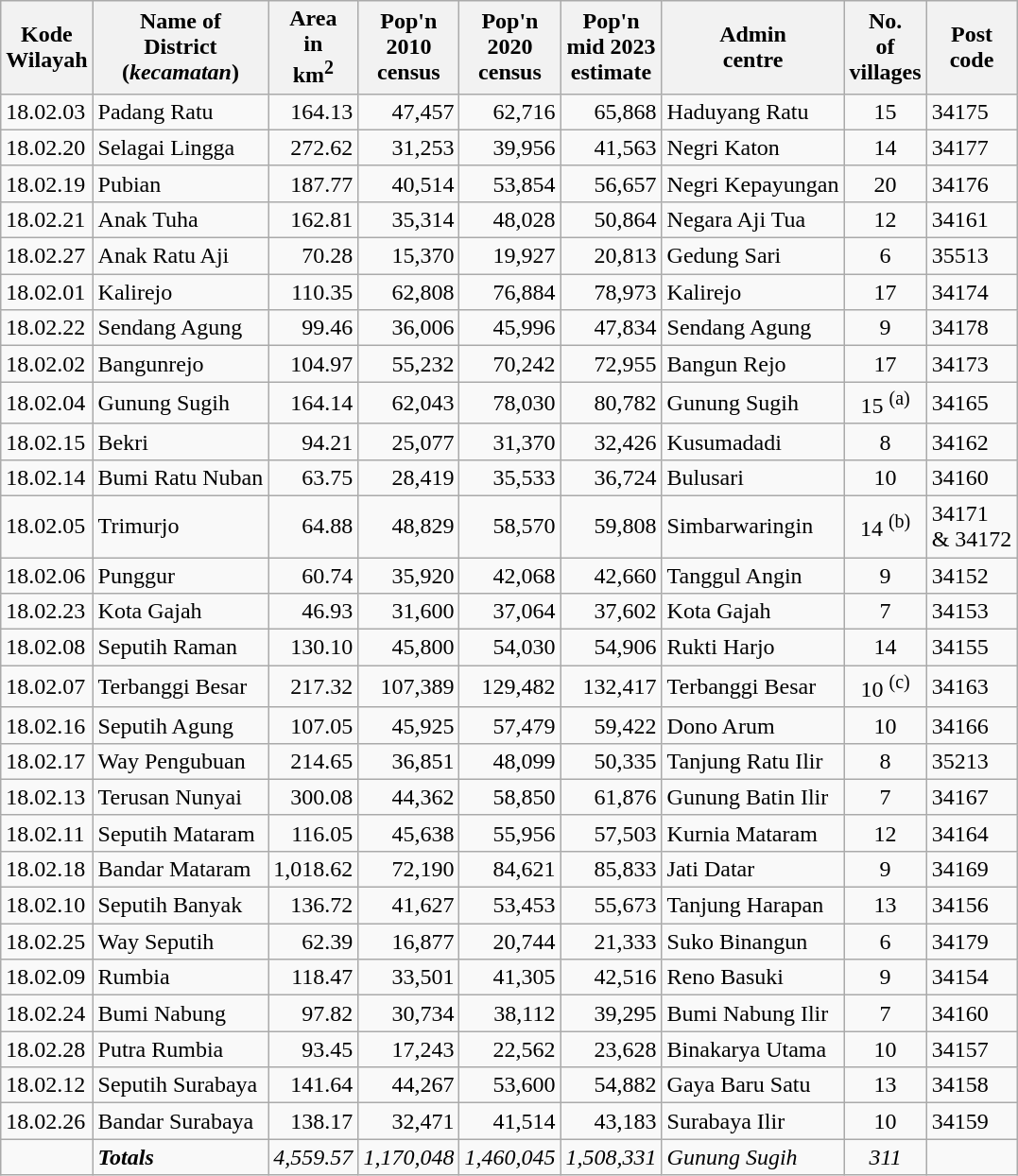<table class="wikitable">
<tr>
<th>Kode <br>Wilayah</th>
<th>Name of <br>District <br>(<em>kecamatan</em>)</th>
<th>Area<br>in <br>km<sup>2</sup></th>
<th>Pop'n <br>2010<br>census</th>
<th>Pop'n <br>2020<br>census</th>
<th>Pop'n <br>mid 2023<br>estimate</th>
<th>Admin<br> centre</th>
<th>No.<br>of<br>villages</th>
<th>Post<br>code</th>
</tr>
<tr>
<td>18.02.03</td>
<td>Padang Ratu</td>
<td align="right">164.13</td>
<td align="right">47,457</td>
<td align="right">62,716</td>
<td align="right">65,868</td>
<td>Haduyang Ratu</td>
<td align="center">15</td>
<td>34175</td>
</tr>
<tr>
<td>18.02.20</td>
<td>Selagai Lingga</td>
<td align="right">272.62</td>
<td align="right">31,253</td>
<td align="right">39,956</td>
<td align="right">41,563</td>
<td>Negri Katon</td>
<td align="center">14</td>
<td>34177</td>
</tr>
<tr>
<td>18.02.19</td>
<td>Pubian</td>
<td align="right">187.77</td>
<td align="right">40,514</td>
<td align="right">53,854</td>
<td align="right">56,657</td>
<td>Negri Kepayungan</td>
<td align="center">20</td>
<td>34176</td>
</tr>
<tr>
<td>18.02.21</td>
<td>Anak Tuha</td>
<td align="right">162.81</td>
<td align="right">35,314</td>
<td align="right">48,028</td>
<td align="right">50,864</td>
<td>Negara Aji Tua</td>
<td align="center">12</td>
<td>34161</td>
</tr>
<tr>
<td>18.02.27</td>
<td>Anak Ratu Aji</td>
<td align="right">70.28</td>
<td align="right">15,370</td>
<td align="right">19,927</td>
<td align="right">20,813</td>
<td>Gedung Sari</td>
<td align="center">6</td>
<td>35513</td>
</tr>
<tr>
<td>18.02.01</td>
<td>Kalirejo</td>
<td align="right">110.35</td>
<td align="right">62,808</td>
<td align="right">76,884</td>
<td align="right">78,973</td>
<td>Kalirejo</td>
<td align="center">17</td>
<td>34174</td>
</tr>
<tr>
<td>18.02.22</td>
<td>Sendang Agung</td>
<td align="right">99.46</td>
<td align="right">36,006</td>
<td align="right">45,996</td>
<td align="right">47,834</td>
<td>Sendang Agung</td>
<td align="center">9</td>
<td>34178</td>
</tr>
<tr>
<td>18.02.02</td>
<td>Bangunrejo</td>
<td align="right">104.97</td>
<td align="right">55,232</td>
<td align="right">70,242</td>
<td align="right">72,955</td>
<td>Bangun Rejo</td>
<td align="center">17</td>
<td>34173</td>
</tr>
<tr>
<td>18.02.04</td>
<td>Gunung Sugih</td>
<td align="right">164.14</td>
<td align="right">62,043</td>
<td align="right">78,030</td>
<td align="right">80,782</td>
<td>Gunung Sugih</td>
<td align="center">15 <sup>(a)</sup></td>
<td>34165</td>
</tr>
<tr>
<td>18.02.15</td>
<td>Bekri</td>
<td align="right">94.21</td>
<td align="right">25,077</td>
<td align="right">31,370</td>
<td align="right">32,426</td>
<td>Kusumadadi</td>
<td align="center">8</td>
<td>34162</td>
</tr>
<tr>
<td>18.02.14</td>
<td>Bumi Ratu Nuban</td>
<td align="right">63.75</td>
<td align="right">28,419</td>
<td align="right">35,533</td>
<td align="right">36,724</td>
<td>Bulusari</td>
<td align="center">10</td>
<td>34160</td>
</tr>
<tr>
<td>18.02.05</td>
<td>Trimurjo</td>
<td align="right">64.88</td>
<td align="right">48,829</td>
<td align="right">58,570</td>
<td align="right">59,808</td>
<td>Simbarwaringin</td>
<td align="center">14 <sup>(b)</sup></td>
<td>34171 <br>& 34172</td>
</tr>
<tr>
<td>18.02.06</td>
<td>Punggur</td>
<td align="right">60.74</td>
<td align="right">35,920</td>
<td align="right">42,068</td>
<td align="right">42,660</td>
<td>Tanggul Angin</td>
<td align="center">9</td>
<td>34152</td>
</tr>
<tr>
<td>18.02.23</td>
<td>Kota Gajah</td>
<td align="right">46.93</td>
<td align="right">31,600</td>
<td align="right">37,064</td>
<td align="right">37,602</td>
<td>Kota Gajah</td>
<td align="center">7</td>
<td>34153</td>
</tr>
<tr>
<td>18.02.08</td>
<td>Seputih Raman</td>
<td align="right">130.10</td>
<td align="right">45,800</td>
<td align="right">54,030</td>
<td align="right">54,906</td>
<td>Rukti Harjo</td>
<td align="center">14</td>
<td>34155</td>
</tr>
<tr>
<td>18.02.07</td>
<td>Terbanggi Besar</td>
<td align="right">217.32</td>
<td align="right">107,389</td>
<td align="right">129,482</td>
<td align="right">132,417</td>
<td>Terbanggi Besar</td>
<td align="center">10 <sup>(c)</sup></td>
<td>34163</td>
</tr>
<tr>
<td>18.02.16</td>
<td>Seputih Agung</td>
<td align="right">107.05</td>
<td align="right">45,925</td>
<td align="right">57,479</td>
<td align="right">59,422</td>
<td>Dono Arum</td>
<td align="center">10</td>
<td>34166</td>
</tr>
<tr>
<td>18.02.17</td>
<td>Way Pengubuan</td>
<td align="right">214.65</td>
<td align="right">36,851</td>
<td align="right">48,099</td>
<td align="right">50,335</td>
<td>Tanjung Ratu Ilir</td>
<td align="center">8</td>
<td>35213</td>
</tr>
<tr>
<td>18.02.13</td>
<td>Terusan Nunyai</td>
<td align="right">300.08</td>
<td align="right">44,362</td>
<td align="right">58,850</td>
<td align="right">61,876</td>
<td>Gunung Batin Ilir</td>
<td align="center">7</td>
<td>34167</td>
</tr>
<tr>
<td>18.02.11</td>
<td>Seputih Mataram</td>
<td align="right">116.05</td>
<td align="right">45,638</td>
<td align="right">55,956</td>
<td align="right">57,503</td>
<td>Kurnia Mataram</td>
<td align="center">12</td>
<td>34164</td>
</tr>
<tr>
<td>18.02.18</td>
<td>Bandar Mataram</td>
<td align="right">1,018.62</td>
<td align="right">72,190</td>
<td align="right">84,621</td>
<td align="right">85,833</td>
<td>Jati Datar</td>
<td align="center">9</td>
<td>34169</td>
</tr>
<tr>
<td>18.02.10</td>
<td>Seputih Banyak</td>
<td align="right">136.72</td>
<td align="right">41,627</td>
<td align="right">53,453</td>
<td align="right">55,673</td>
<td>Tanjung Harapan</td>
<td align="center">13</td>
<td>34156</td>
</tr>
<tr>
<td>18.02.25</td>
<td>Way Seputih</td>
<td align="right">62.39</td>
<td align="right">16,877</td>
<td align="right">20,744</td>
<td align="right">21,333</td>
<td>Suko Binangun</td>
<td align="center">6</td>
<td>34179</td>
</tr>
<tr>
<td>18.02.09</td>
<td>Rumbia</td>
<td align="right">118.47</td>
<td align="right">33,501</td>
<td align="right">41,305</td>
<td align="right">42,516</td>
<td>Reno Basuki</td>
<td align="center">9</td>
<td>34154</td>
</tr>
<tr>
<td>18.02.24</td>
<td>Bumi Nabung</td>
<td align="right">97.82</td>
<td align="right">30,734</td>
<td align="right">38,112</td>
<td align="right">39,295</td>
<td>Bumi Nabung Ilir</td>
<td align="center">7</td>
<td>34160</td>
</tr>
<tr>
<td>18.02.28</td>
<td>Putra Rumbia</td>
<td align="right">93.45</td>
<td align="right">17,243</td>
<td align="right">22,562</td>
<td align="right">23,628</td>
<td>Binakarya Utama</td>
<td align="center">10</td>
<td>34157</td>
</tr>
<tr>
<td>18.02.12</td>
<td>Seputih Surabaya</td>
<td align="right">141.64</td>
<td align="right">44,267</td>
<td align="right">53,600</td>
<td align="right">54,882</td>
<td>Gaya Baru Satu</td>
<td align="center">13</td>
<td>34158</td>
</tr>
<tr>
<td>18.02.26</td>
<td>Bandar Surabaya</td>
<td align="right">138.17</td>
<td align="right">32,471</td>
<td align="right">41,514</td>
<td align="right">43,183</td>
<td>Surabaya Ilir</td>
<td align="center">10</td>
<td>34159</td>
</tr>
<tr>
<td></td>
<td><strong><em>Totals</em></strong></td>
<td align="right"><em>4,559.57</em></td>
<td align="right"><em>1,170,048</em></td>
<td align="right"><em>1,460,045</em></td>
<td align="right"><em>1,508,331</em></td>
<td><em>Gunung Sugih</em></td>
<td align="center"><em>311</em></td>
<td></td>
</tr>
</table>
